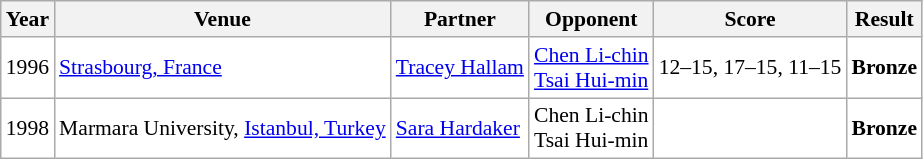<table class="sortable wikitable" style="font-size: 90%;">
<tr>
<th>Year</th>
<th>Venue</th>
<th>Partner</th>
<th>Opponent</th>
<th>Score</th>
<th>Result</th>
</tr>
<tr style="background:white">
<td align="center">1996</td>
<td align="left"><a href='#'>Strasbourg, France</a></td>
<td align="left"> <a href='#'>Tracey Hallam</a></td>
<td align="left"> <a href='#'>Chen Li-chin</a> <br>  <a href='#'>Tsai Hui-min</a></td>
<td align="left">12–15, 17–15, 11–15</td>
<td style="text-align:left; background:white"> <strong>Bronze</strong></td>
</tr>
<tr style="background:white">
<td align="center">1998</td>
<td align="left">Marmara University, <a href='#'>Istanbul, Turkey</a></td>
<td align="left"> <a href='#'>Sara Hardaker</a></td>
<td align="left"> Chen Li-chin <br>  Tsai Hui-min</td>
<td align="left"></td>
<td style="text-align:left; background:white"> <strong>Bronze</strong></td>
</tr>
</table>
